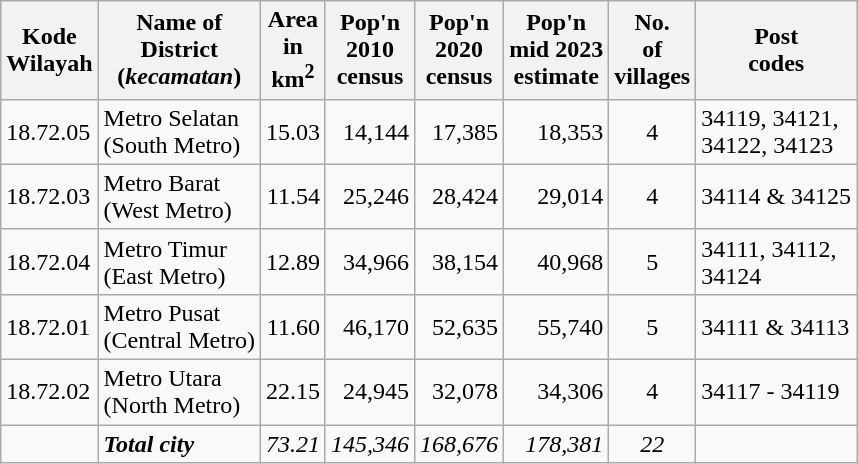<table class="wikitable">
<tr>
<th>Kode <br>Wilayah</th>
<th>Name of<br>District<br>(<em>kecamatan</em>)</th>
<th>Area <br> in<br>km<sup>2</sup></th>
<th>Pop'n <br>2010 <br>census</th>
<th>Pop'n <br>2020 <br>census</th>
<th>Pop'n <br>mid 2023<br>estimate</th>
<th>No.<br>of<br>villages</th>
<th>Post <br>codes</th>
</tr>
<tr>
<td>18.72.05</td>
<td>Metro Selatan <br> (South Metro)</td>
<td align="right">15.03</td>
<td align="right">14,144</td>
<td align="right">17,385</td>
<td align="right">18,353</td>
<td align="center">4</td>
<td>34119, 34121,<br>34122, 34123</td>
</tr>
<tr>
<td>18.72.03</td>
<td>Metro Barat <br> (West Metro)</td>
<td align="right">11.54</td>
<td align="right">25,246</td>
<td align="right">28,424</td>
<td align="right">29,014</td>
<td align="center">4</td>
<td>34114 & 34125</td>
</tr>
<tr>
<td>18.72.04</td>
<td>Metro Timur <br> (East Metro)</td>
<td align="right">12.89</td>
<td align="right">34,966</td>
<td align="right">38,154</td>
<td align="right">40,968</td>
<td align="center">5</td>
<td>34111, 34112,<br>34124</td>
</tr>
<tr>
<td>18.72.01</td>
<td>Metro Pusat <br> (Central Metro)</td>
<td align="right">11.60</td>
<td align="right">46,170</td>
<td align="right">52,635</td>
<td align="right">55,740</td>
<td align="center">5</td>
<td>34111 & 34113</td>
</tr>
<tr>
<td>18.72.02</td>
<td>Metro Utara <br> (North Metro)</td>
<td align="right">22.15</td>
<td align="right">24,945</td>
<td align="right">32,078</td>
<td align="right">34,306</td>
<td align="center">4</td>
<td>34117 - 34119</td>
</tr>
<tr>
<td></td>
<td><strong><em>Total city</em></strong></td>
<td align="right"><em>73.21</em></td>
<td align="right"><em>145,346</em></td>
<td align="right"><em>168,676</em></td>
<td align="right"><em>178,381</em></td>
<td align="center"><em>22</em></td>
<td></td>
</tr>
</table>
